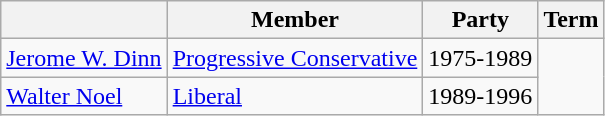<table class="wikitable">
<tr>
<th> </th>
<th>Member</th>
<th>Party</th>
<th>Term</th>
</tr>
<tr>
<td><a href='#'>Jerome W. Dinn</a></td>
<td><a href='#'>Progressive Conservative</a></td>
<td>1975-1989</td>
</tr>
<tr>
<td><a href='#'>Walter Noel</a></td>
<td><a href='#'>Liberal</a></td>
<td>1989-1996</td>
</tr>
</table>
